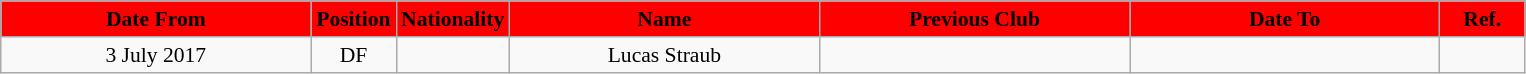<table class="wikitable"  style="text-align:center; font-size:90%; ">
<tr>
<th style="background:#FF0000; color:#000000; width:200px;">Date From</th>
<th style="background:#FF0000; color:#000000; width:50px;">Position</th>
<th style="background:#FF0000; color:#000000; width:50px;">Nationality</th>
<th style="background:#FF0000; color:#000000; width:200px;">Name</th>
<th style="background:#FF0000; color:#000000; width:200px;">Previous Club</th>
<th style="background:#FF0000; color:#000000; width:200px;">Date To</th>
<th style="background:#FF0000; color:#000000; width:50px;">Ref.</th>
</tr>
<tr>
<td>3 July 2017</td>
<td>DF</td>
<td></td>
<td>Lucas Straub</td>
<td></td>
<td></td>
<td></td>
</tr>
</table>
